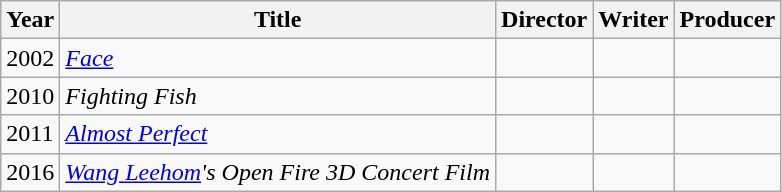<table class="wikitable">
<tr>
<th>Year</th>
<th>Title</th>
<th>Director</th>
<th>Writer</th>
<th>Producer</th>
</tr>
<tr>
<td>2002</td>
<td><em><a href='#'>Face</a></em></td>
<td></td>
<td></td>
<td></td>
</tr>
<tr>
<td>2010</td>
<td><em>Fighting Fish</em></td>
<td></td>
<td></td>
<td></td>
</tr>
<tr>
<td>2011</td>
<td><em><a href='#'>Almost Perfect</a></em></td>
<td></td>
<td></td>
<td></td>
</tr>
<tr>
<td>2016</td>
<td><em><a href='#'>Wang Leehom</a>'s Open Fire 3D Concert Film</em></td>
<td></td>
<td></td>
<td></td>
</tr>
</table>
